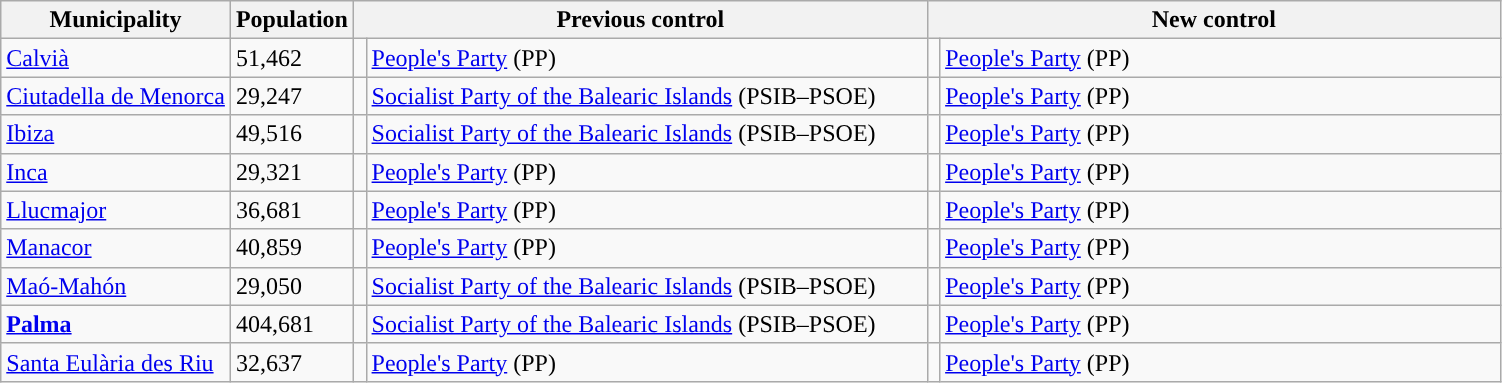<table class="wikitable sortable">
<tr>
<th>Municipality</th>
<th>Population</th>
<th colspan="2" style="width:375px;">Previous control</th>
<th colspan="2" style="width:375px;">New control</th>
</tr>
<tr>
<td><a href='#'>Calvià</a></td>
<td>51,462</td>
<td style="color:inherit;background:"></td>
<td><a href='#'>People's Party</a> (PP)</td>
<td style="color:inherit;background:"></td>
<td><a href='#'>People's Party</a> (PP)</td>
</tr>
<tr>
<td><a href='#'>Ciutadella de Menorca</a></td>
<td>29,247</td>
<td width="1" style="color:inherit;background:"></td>
<td><a href='#'>Socialist Party of the Balearic Islands</a> (PSIB–PSOE)</td>
<td width="1" style="color:inherit;background:"></td>
<td><a href='#'>People's Party</a> (PP)</td>
</tr>
<tr>
<td><a href='#'>Ibiza</a></td>
<td>49,516</td>
<td style="color:inherit;background:"></td>
<td><a href='#'>Socialist Party of the Balearic Islands</a> (PSIB–PSOE)</td>
<td style="color:inherit;background:"></td>
<td><a href='#'>People's Party</a> (PP)</td>
</tr>
<tr>
<td><a href='#'>Inca</a></td>
<td>29,321</td>
<td style="color:inherit;background:"></td>
<td><a href='#'>People's Party</a> (PP)</td>
<td style="color:inherit;background:"></td>
<td><a href='#'>People's Party</a> (PP)</td>
</tr>
<tr>
<td><a href='#'>Llucmajor</a></td>
<td>36,681</td>
<td style="color:inherit;background:"></td>
<td><a href='#'>People's Party</a> (PP)</td>
<td style="color:inherit;background:"></td>
<td><a href='#'>People's Party</a> (PP)</td>
</tr>
<tr>
<td><a href='#'>Manacor</a></td>
<td>40,859</td>
<td style="color:inherit;background:"></td>
<td><a href='#'>People's Party</a> (PP)</td>
<td style="color:inherit;background:"></td>
<td><a href='#'>People's Party</a> (PP) </td>
</tr>
<tr>
<td><a href='#'>Maó-Mahón</a></td>
<td>29,050</td>
<td style="color:inherit;background:"></td>
<td><a href='#'>Socialist Party of the Balearic Islands</a> (PSIB–PSOE)</td>
<td style="color:inherit;background:"></td>
<td><a href='#'>People's Party</a> (PP)</td>
</tr>
<tr>
<td><strong><a href='#'>Palma</a></strong></td>
<td>404,681</td>
<td style="color:inherit;background:"></td>
<td><a href='#'>Socialist Party of the Balearic Islands</a> (PSIB–PSOE)</td>
<td style="color:inherit;background:"></td>
<td><a href='#'>People's Party</a> (PP)</td>
</tr>
<tr>
<td><a href='#'>Santa Eulària des Riu</a></td>
<td>32,637</td>
<td style="color:inherit;background:"></td>
<td><a href='#'>People's Party</a> (PP)</td>
<td style="color:inherit;background:"></td>
<td><a href='#'>People's Party</a> (PP)</td>
</tr>
</table>
